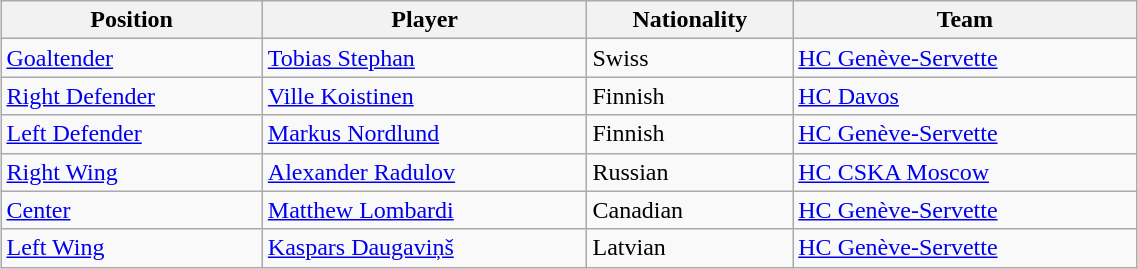<table class="wikitable"  style="margin: 0 auto; width: 60%">
<tr>
<th align="center">Position</th>
<th align="center">Player</th>
<th align="center">Nationality</th>
<th align="center">Team</th>
</tr>
<tr>
<td><a href='#'>Goaltender</a></td>
<td><a href='#'>Tobias Stephan</a></td>
<td> Swiss</td>
<td> <a href='#'>HC Genève-Servette</a></td>
</tr>
<tr>
<td><a href='#'>Right Defender</a></td>
<td><a href='#'>Ville Koistinen</a></td>
<td> Finnish</td>
<td> <a href='#'>HC Davos</a></td>
</tr>
<tr>
<td><a href='#'>Left Defender</a></td>
<td><a href='#'>Markus Nordlund</a></td>
<td> Finnish</td>
<td> <a href='#'>HC Genève-Servette</a></td>
</tr>
<tr>
<td><a href='#'>Right Wing</a></td>
<td><a href='#'>Alexander Radulov</a></td>
<td> Russian</td>
<td> <a href='#'>HC CSKA Moscow</a></td>
</tr>
<tr>
<td><a href='#'>Center</a></td>
<td><a href='#'>Matthew Lombardi</a></td>
<td> Canadian</td>
<td> <a href='#'>HC Genève-Servette</a></td>
</tr>
<tr>
<td><a href='#'>Left Wing</a></td>
<td><a href='#'>Kaspars Daugaviņš</a></td>
<td> Latvian</td>
<td> <a href='#'>HC Genève-Servette</a></td>
</tr>
</table>
